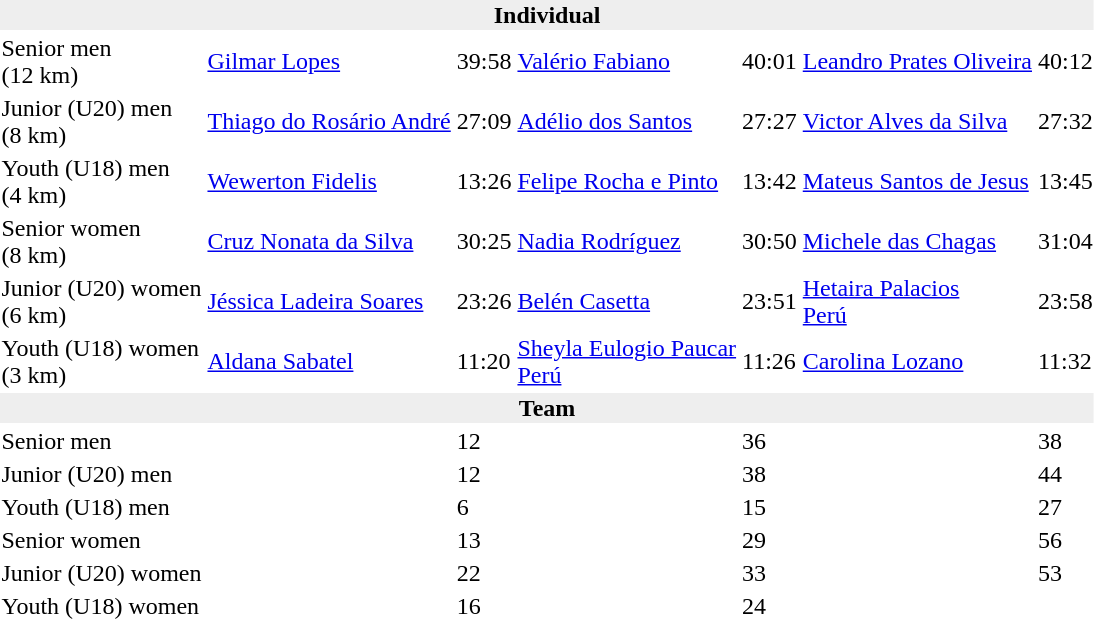<table>
<tr>
<td colspan=7 bgcolor=#eeeeee style=text-align:center;><strong>Individual</strong></td>
</tr>
<tr>
<td>Senior men<br>(12 km)</td>
<td><a href='#'>Gilmar Lopes</a><br></td>
<td>39:58</td>
<td><a href='#'>Valério Fabiano</a><br></td>
<td>40:01</td>
<td><a href='#'>Leandro Prates Oliveira</a><br></td>
<td>40:12</td>
</tr>
<tr>
<td>Junior (U20) men<br>(8 km)</td>
<td><a href='#'>Thiago do Rosário André</a><br></td>
<td>27:09</td>
<td><a href='#'>Adélio dos Santos</a><br></td>
<td>27:27</td>
<td><a href='#'>Victor Alves da Silva</a><br></td>
<td>27:32</td>
</tr>
<tr>
<td>Youth (U18) men<br>(4 km)</td>
<td><a href='#'>Wewerton Fidelis</a><br></td>
<td>13:26</td>
<td><a href='#'>Felipe Rocha e Pinto</a><br></td>
<td>13:42</td>
<td><a href='#'>Mateus Santos de Jesus</a><br></td>
<td>13:45</td>
</tr>
<tr>
<td>Senior women<br>(8 km)</td>
<td><a href='#'>Cruz Nonata da Silva</a><br></td>
<td>30:25</td>
<td><a href='#'>Nadia Rodríguez</a><br></td>
<td>30:50</td>
<td><a href='#'>Michele das Chagas</a><br></td>
<td>31:04</td>
</tr>
<tr>
<td>Junior (U20) women<br>(6 km)</td>
<td><a href='#'>Jéssica Ladeira Soares</a><br></td>
<td>23:26</td>
<td><a href='#'>Belén Casetta</a><br></td>
<td>23:51</td>
<td><a href='#'>Hetaira Palacios</a><br> <a href='#'>Perú</a></td>
<td>23:58</td>
</tr>
<tr>
<td>Youth (U18) women<br>(3 km)</td>
<td><a href='#'>Aldana Sabatel</a><br></td>
<td>11:20</td>
<td><a href='#'>Sheyla Eulogio Paucar</a><br> <a href='#'>Perú</a></td>
<td>11:26</td>
<td><a href='#'>Carolina Lozano</a><br></td>
<td>11:32</td>
</tr>
<tr>
<td colspan=7 bgcolor=#eeeeee style=text-align:center;><strong>Team</strong></td>
</tr>
<tr>
<td>Senior men</td>
<td></td>
<td>12</td>
<td></td>
<td>36</td>
<td></td>
<td>38</td>
</tr>
<tr>
<td>Junior (U20) men</td>
<td></td>
<td>12</td>
<td></td>
<td>38</td>
<td></td>
<td>44</td>
</tr>
<tr>
<td>Youth (U18) men</td>
<td></td>
<td>6</td>
<td></td>
<td>15</td>
<td></td>
<td>27</td>
</tr>
<tr>
<td>Senior women</td>
<td></td>
<td>13</td>
<td></td>
<td>29</td>
<td></td>
<td>56</td>
</tr>
<tr>
<td>Junior (U20) women</td>
<td></td>
<td>22</td>
<td></td>
<td>33</td>
<td></td>
<td>53</td>
</tr>
<tr>
<td>Youth (U18) women</td>
<td></td>
<td>16</td>
<td></td>
<td>24</td>
<td></td>
<td></td>
</tr>
</table>
